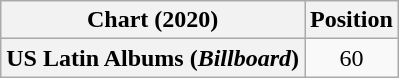<table class="wikitable plainrowheaders " style="text-align:center;">
<tr>
<th scope="col" class="unsortable">Chart (2020)</th>
<th scope="col">Position</th>
</tr>
<tr>
<th scope="row">US Latin Albums (<em>Billboard</em>)</th>
<td>60</td>
</tr>
</table>
